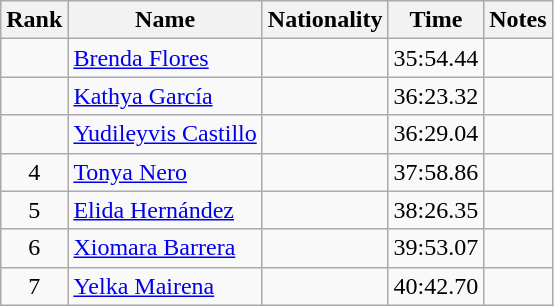<table class="wikitable sortable" style="text-align:center">
<tr>
<th>Rank</th>
<th>Name</th>
<th>Nationality</th>
<th>Time</th>
<th>Notes</th>
</tr>
<tr>
<td></td>
<td align=left><a href='#'>Brenda Flores</a></td>
<td align=left></td>
<td>35:54.44</td>
<td></td>
</tr>
<tr>
<td></td>
<td align=left><a href='#'>Kathya García</a></td>
<td align=left></td>
<td>36:23.32</td>
<td></td>
</tr>
<tr>
<td></td>
<td align=left><a href='#'>Yudileyvis Castillo</a></td>
<td align=left></td>
<td>36:29.04</td>
<td></td>
</tr>
<tr>
<td>4</td>
<td align=left><a href='#'>Tonya Nero</a></td>
<td align=left></td>
<td>37:58.86</td>
<td></td>
</tr>
<tr>
<td>5</td>
<td align=left><a href='#'>Elida Hernández</a></td>
<td align=left></td>
<td>38:26.35</td>
<td></td>
</tr>
<tr>
<td>6</td>
<td align=left><a href='#'>Xiomara Barrera</a></td>
<td align=left></td>
<td>39:53.07</td>
<td></td>
</tr>
<tr>
<td>7</td>
<td align=left><a href='#'>Yelka Mairena</a></td>
<td align=left></td>
<td>40:42.70</td>
<td></td>
</tr>
</table>
